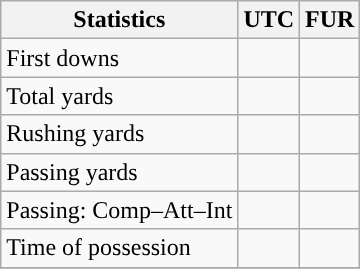<table class="wikitable" style="float: left;">
<tr>
<th>Statistics</th>
<th>UTC</th>
<th>FUR</th>
</tr>
<tr>
<td>First downs</td>
<td></td>
<td></td>
</tr>
<tr>
<td>Total yards</td>
<td></td>
<td></td>
</tr>
<tr>
<td>Rushing yards</td>
<td></td>
<td></td>
</tr>
<tr>
<td>Passing yards</td>
<td></td>
<td></td>
</tr>
<tr>
<td>Passing: Comp–Att–Int</td>
<td></td>
<td></td>
</tr>
<tr>
<td>Time of possession</td>
<td></td>
<td></td>
</tr>
<tr>
</tr>
</table>
